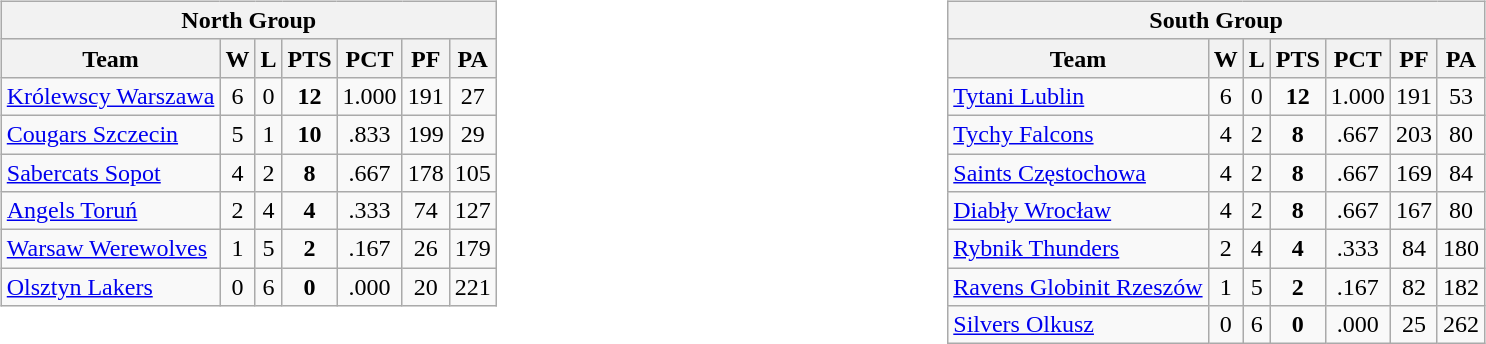<table width=100%>
<tr>
<td width=50% valign=top><br><table class="wikitable" border="1">
<tr style="background:#efefef;">
<th colspan=7>North Group</th>
</tr>
<tr style="background:#efefef;">
<th>Team</th>
<th>W</th>
<th>L</th>
<th>PTS</th>
<th>PCT</th>
<th>PF</th>
<th>PA</th>
</tr>
<tr style="text-align:center;">
<td align="left"><a href='#'>Królewscy Warszawa</a></td>
<td>6</td>
<td>0</td>
<td><strong>12</strong></td>
<td>1.000</td>
<td>191</td>
<td>27</td>
</tr>
<tr style="text-align:center;">
<td align="left"><a href='#'>Cougars Szczecin</a></td>
<td>5</td>
<td>1</td>
<td><strong>10</strong></td>
<td>.833</td>
<td>199</td>
<td>29</td>
</tr>
<tr style="text-align:center;">
<td align="left"><a href='#'>Sabercats Sopot</a></td>
<td>4</td>
<td>2</td>
<td><strong>8</strong></td>
<td>.667</td>
<td>178</td>
<td>105</td>
</tr>
<tr style="text-align:center;">
<td align="left"><a href='#'>Angels Toruń</a></td>
<td>2</td>
<td>4</td>
<td><strong>4</strong></td>
<td>.333</td>
<td>74</td>
<td>127</td>
</tr>
<tr style="text-align:center;">
<td align="left"><a href='#'>Warsaw Werewolves</a></td>
<td>1</td>
<td>5</td>
<td><strong>2</strong></td>
<td>.167</td>
<td>26</td>
<td>179</td>
</tr>
<tr style="text-align:center;">
<td align="left"><a href='#'>Olsztyn Lakers</a></td>
<td>0</td>
<td>6</td>
<td><strong>0</strong></td>
<td>.000</td>
<td>20</td>
<td>221</td>
</tr>
</table>
</td>
<td width=50% valign=top><br><table class="wikitable" border="1">
<tr style="background:#efefef;">
<th colspan=7>South Group</th>
</tr>
<tr style="background:#efefef;">
<th>Team</th>
<th>W</th>
<th>L</th>
<th>PTS</th>
<th>PCT</th>
<th>PF</th>
<th>PA</th>
</tr>
<tr style="text-align:center;">
<td align="left"><a href='#'>Tytani Lublin</a></td>
<td>6</td>
<td>0</td>
<td><strong>12</strong></td>
<td>1.000</td>
<td>191</td>
<td>53</td>
</tr>
<tr style="text-align:center;">
<td align="left"><a href='#'>Tychy Falcons</a></td>
<td>4</td>
<td>2</td>
<td><strong>8</strong></td>
<td>.667</td>
<td>203</td>
<td>80</td>
</tr>
<tr style="text-align:center;">
<td align="left"><a href='#'>Saints Częstochowa</a></td>
<td>4</td>
<td>2</td>
<td><strong>8</strong></td>
<td>.667</td>
<td>169</td>
<td>84</td>
</tr>
<tr style="text-align:center;">
<td align="left"><a href='#'>Diabły Wrocław</a></td>
<td>4</td>
<td>2</td>
<td><strong>8</strong></td>
<td>.667</td>
<td>167</td>
<td>80</td>
</tr>
<tr style="text-align:center;">
<td align="left"><a href='#'>Rybnik Thunders</a></td>
<td>2</td>
<td>4</td>
<td><strong>4</strong></td>
<td>.333</td>
<td>84</td>
<td>180</td>
</tr>
<tr style="text-align:center;">
<td align="left"><a href='#'>Ravens Globinit Rzeszów</a></td>
<td>1</td>
<td>5</td>
<td><strong>2</strong></td>
<td>.167</td>
<td>82</td>
<td>182</td>
</tr>
<tr style="text-align:center;">
<td align="left"><a href='#'>Silvers Olkusz</a></td>
<td>0</td>
<td>6</td>
<td><strong>0</strong></td>
<td>.000</td>
<td>25</td>
<td>262</td>
</tr>
</table>
</td>
</tr>
</table>
